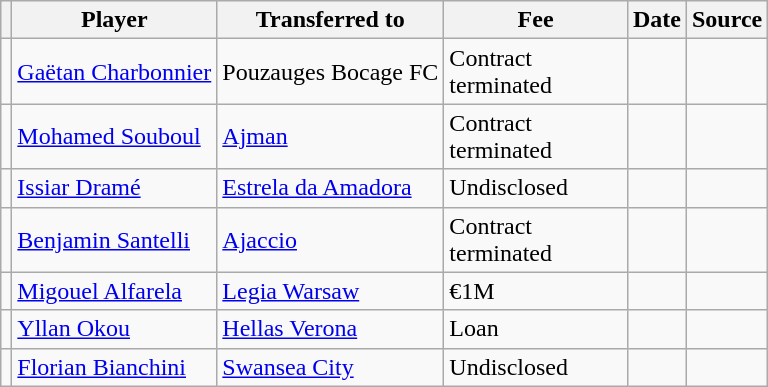<table class="wikitable plainrowheaders sortable">
<tr>
<th></th>
<th scope="col">Player</th>
<th>Transferred to</th>
<th style="width: 115px;">Fee</th>
<th scope="col">Date</th>
<th scope="col">Source</th>
</tr>
<tr>
<td align="center"></td>
<td> <a href='#'>Gaëtan Charbonnier</a></td>
<td> Pouzauges Bocage FC</td>
<td>Contract terminated</td>
<td></td>
<td></td>
</tr>
<tr>
<td align="center"></td>
<td> <a href='#'>Mohamed Souboul</a></td>
<td> <a href='#'>Ajman</a></td>
<td>Contract terminated</td>
<td></td>
<td></td>
</tr>
<tr>
<td align="center"></td>
<td> <a href='#'>Issiar Dramé</a></td>
<td> <a href='#'>Estrela da Amadora</a></td>
<td>Undisclosed</td>
<td></td>
<td></td>
</tr>
<tr>
<td align="center"></td>
<td> <a href='#'>Benjamin Santelli</a></td>
<td> <a href='#'>Ajaccio</a></td>
<td>Contract terminated</td>
<td></td>
<td></td>
</tr>
<tr>
<td align="center"></td>
<td> <a href='#'>Migouel Alfarela</a></td>
<td> <a href='#'>Legia Warsaw</a></td>
<td>€1M</td>
<td></td>
<td></td>
</tr>
<tr>
<td align="center"></td>
<td> <a href='#'>Yllan Okou</a></td>
<td> <a href='#'>Hellas Verona</a></td>
<td>Loan</td>
<td></td>
<td></td>
</tr>
<tr>
<td align="center"></td>
<td> <a href='#'>Florian Bianchini</a></td>
<td> <a href='#'>Swansea City</a></td>
<td>Undisclosed</td>
<td></td>
<td></td>
</tr>
</table>
